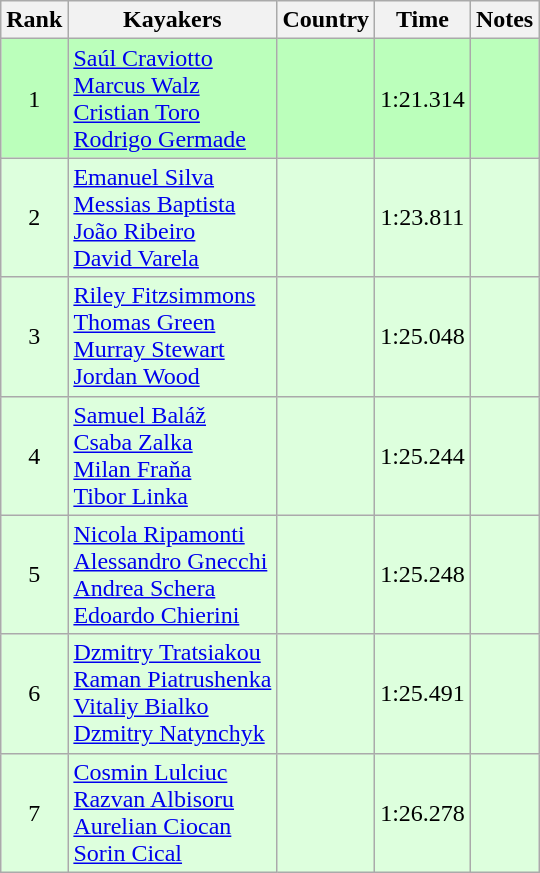<table class="wikitable" style="text-align:center">
<tr>
<th>Rank</th>
<th>Kayakers</th>
<th>Country</th>
<th>Time</th>
<th>Notes</th>
</tr>
<tr bgcolor=bbffbb>
<td>1</td>
<td align="left"><a href='#'>Saúl Craviotto</a><br><a href='#'>Marcus Walz</a><br><a href='#'>Cristian Toro</a><br><a href='#'>Rodrigo Germade</a></td>
<td align="left"></td>
<td>1:21.314</td>
<td></td>
</tr>
<tr bgcolor=ddffdd>
<td>2</td>
<td align="left"><a href='#'>Emanuel Silva</a><br><a href='#'>Messias Baptista</a><br><a href='#'>João Ribeiro</a><br><a href='#'>David Varela</a></td>
<td align="left"></td>
<td>1:23.811</td>
<td></td>
</tr>
<tr bgcolor=ddffdd>
<td>3</td>
<td align="left"><a href='#'>Riley Fitzsimmons</a><br><a href='#'>Thomas Green</a><br><a href='#'>Murray Stewart</a><br><a href='#'>Jordan Wood</a></td>
<td align="left"></td>
<td>1:25.048</td>
<td></td>
</tr>
<tr bgcolor=ddffdd>
<td>4</td>
<td align="left"><a href='#'>Samuel Baláž</a><br><a href='#'>Csaba Zalka</a><br><a href='#'>Milan Fraňa</a><br><a href='#'>Tibor Linka</a></td>
<td align="left"></td>
<td>1:25.244</td>
<td></td>
</tr>
<tr bgcolor=ddffdd>
<td>5</td>
<td align="left"><a href='#'>Nicola Ripamonti</a><br><a href='#'>Alessandro Gnecchi</a><br><a href='#'>Andrea Schera</a><br><a href='#'>Edoardo Chierini</a></td>
<td align="left"></td>
<td>1:25.248</td>
<td></td>
</tr>
<tr bgcolor=ddffdd>
<td>6</td>
<td align="left"><a href='#'>Dzmitry Tratsiakou</a><br><a href='#'>Raman Piatrushenka</a><br><a href='#'>Vitaliy Bialko</a><br><a href='#'>Dzmitry Natynchyk</a></td>
<td align="left"></td>
<td>1:25.491</td>
<td></td>
</tr>
<tr bgcolor=ddffdd>
<td>7</td>
<td align="left"><a href='#'>Cosmin Lulciuc</a><br><a href='#'>Razvan Albisoru</a><br><a href='#'>Aurelian Ciocan</a><br><a href='#'>Sorin Cical</a></td>
<td align="left"></td>
<td>1:26.278</td>
<td></td>
</tr>
</table>
